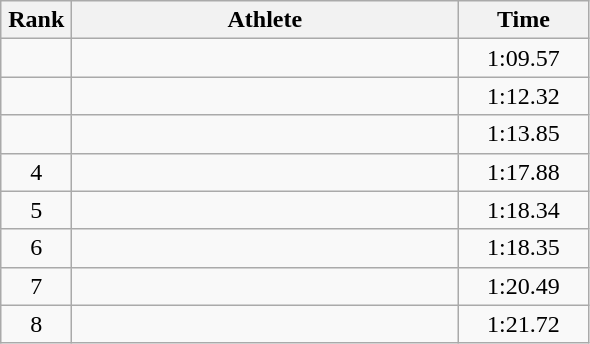<table class=wikitable style="text-align:center">
<tr>
<th width=40>Rank</th>
<th width=250>Athlete</th>
<th width=80>Time</th>
</tr>
<tr>
<td></td>
<td align=left></td>
<td>1:09.57</td>
</tr>
<tr>
<td></td>
<td align=left></td>
<td>1:12.32</td>
</tr>
<tr>
<td></td>
<td align=left></td>
<td>1:13.85</td>
</tr>
<tr>
<td>4</td>
<td align=left></td>
<td>1:17.88</td>
</tr>
<tr>
<td>5</td>
<td align=left></td>
<td>1:18.34</td>
</tr>
<tr>
<td>6</td>
<td align=left></td>
<td>1:18.35</td>
</tr>
<tr>
<td>7</td>
<td align=left></td>
<td>1:20.49</td>
</tr>
<tr>
<td>8</td>
<td align=left></td>
<td>1:21.72</td>
</tr>
</table>
